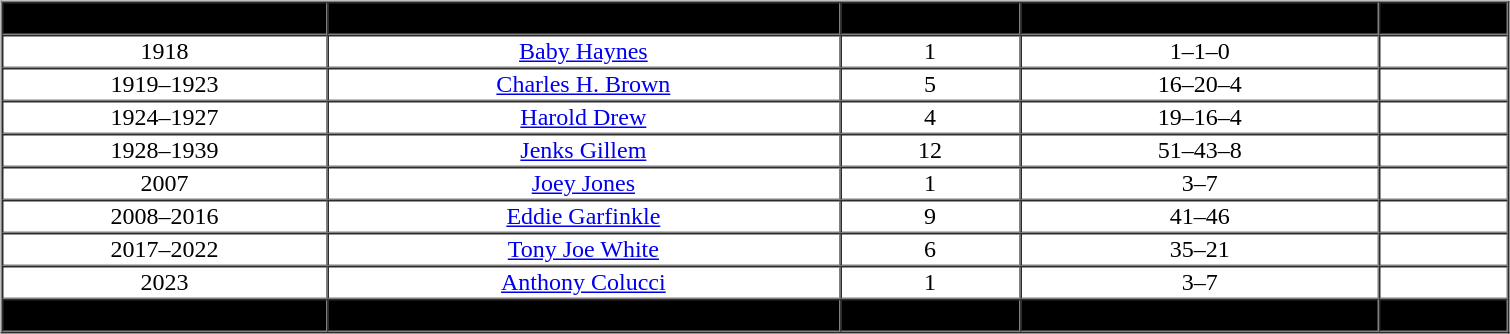<table border="0" width="100%">
<tr>
<td valign="top"><br><table cellpadding="1" border="1" cellspacing="0" width="80%">
<tr>
<th bgcolor="#000000"><span>Tenure</span></th>
<th bgcolor="#000000"><span>Coach</span></th>
<th bgcolor="#000000"><span>Years</span></th>
<th bgcolor="#000000"><span>Record</span></th>
<th bgcolor="#000000"><span>Pct.</span></th>
</tr>
<tr align="center">
<td>1918</td>
<td><a href='#'>Baby Haynes</a></td>
<td>1</td>
<td>1–1–0</td>
<td></td>
</tr>
<tr align="center">
<td>1919–1923</td>
<td><a href='#'>Charles H. Brown</a></td>
<td>5</td>
<td>16–20–4</td>
<td></td>
</tr>
<tr align="center">
<td>1924–1927</td>
<td><a href='#'>Harold Drew</a></td>
<td>4</td>
<td>19–16–4</td>
<td></td>
</tr>
<tr align="center">
<td>1928–1939</td>
<td><a href='#'>Jenks Gillem</a></td>
<td>12</td>
<td>51–43–8</td>
<td></td>
</tr>
<tr align="center">
<td>2007</td>
<td><a href='#'>Joey Jones</a></td>
<td>1</td>
<td>3–7</td>
<td></td>
</tr>
<tr align="center">
<td>2008–2016</td>
<td><a href='#'>Eddie Garfinkle</a></td>
<td>9</td>
<td>41–46</td>
<td></td>
</tr>
<tr align="center">
<td>2017–2022</td>
<td><a href='#'>Tony Joe White</a></td>
<td>6</td>
<td>35–21</td>
<td></td>
</tr>
<tr align="center">
<td>2023</td>
<td><a href='#'>Anthony Colucci</a></td>
<td>1</td>
<td>3–7</td>
<td></td>
</tr>
<tr align="center">
<th bgcolor="#000000"><span>Totals</span></th>
<th bgcolor="#000000"><span>7 coaches</span></th>
<th bgcolor="#000000"><span>30</span></th>
<th bgcolor="#000000"><span>169–163–16</span></th>
<th bgcolor="#000000"><span></span></th>
</tr>
<tr>
</tr>
</table>
</td>
</tr>
<tr>
</tr>
</table>
